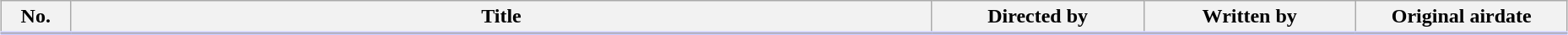<table class="wikitable" style="width:98%; margin:auto; background:#FFF;">
<tr style="border-bottom: 3px solid #CCF;">
<th style="width:3em;">No.</th>
<th>Title</th>
<th style="width:10em;">Directed by</th>
<th style="width:10em;">Written by</th>
<th style="width:10em;">Original airdate</th>
</tr>
<tr>
</tr>
</table>
